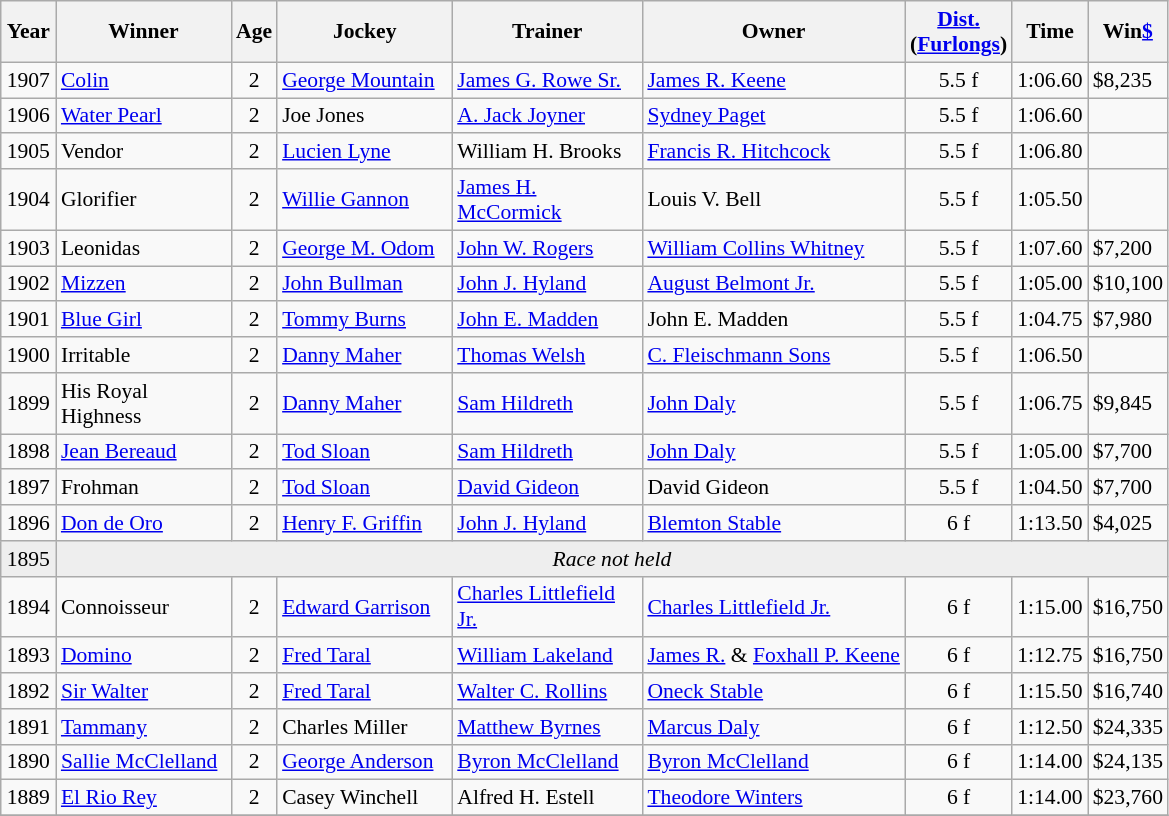<table class="wikitable sortable" style="font-size:90%">
<tr>
<th style="width:30px">Year<br></th>
<th style="width:110px">Winner<br></th>
<th style="width:20px">Age<br></th>
<th style="width:110px">Jockey<br></th>
<th style="width:120px">Trainer<br></th>
<th>Owner<br></th>
<th style="width:25px"><a href='#'>Dist.</a><br> <span>(<a href='#'>Furlongs</a>)</span></th>
<th style="width:25px">Time<br></th>
<th style="width:25px">Win<a href='#'>$</a><br></th>
</tr>
<tr>
<td align=center>1907</td>
<td><a href='#'>Colin</a></td>
<td align=center>2</td>
<td><a href='#'>George Mountain</a></td>
<td><a href='#'>James G. Rowe Sr.</a></td>
<td><a href='#'>James R. Keene</a></td>
<td align=center>5.5 f</td>
<td>1:06.60</td>
<td>$8,235</td>
</tr>
<tr>
<td align=center>1906</td>
<td><a href='#'>Water Pearl</a></td>
<td align=center>2</td>
<td>Joe Jones</td>
<td><a href='#'>A. Jack Joyner</a></td>
<td><a href='#'>Sydney Paget</a></td>
<td align=center>5.5 f</td>
<td>1:06.60</td>
<td></td>
</tr>
<tr>
<td align=center>1905</td>
<td>Vendor</td>
<td align=center>2</td>
<td><a href='#'>Lucien Lyne</a></td>
<td>William H. Brooks</td>
<td><a href='#'>Francis R. Hitchcock</a></td>
<td align=center>5.5 f</td>
<td>1:06.80</td>
<td></td>
</tr>
<tr>
<td align=center>1904</td>
<td>Glorifier</td>
<td align=center>2</td>
<td><a href='#'>Willie Gannon</a></td>
<td><a href='#'>James H. McCormick</a></td>
<td>Louis V. Bell</td>
<td align=center>5.5 f</td>
<td>1:05.50</td>
<td></td>
</tr>
<tr>
<td align=center>1903</td>
<td>Leonidas</td>
<td align=center>2</td>
<td><a href='#'>George M. Odom</a></td>
<td><a href='#'>John W. Rogers</a></td>
<td><a href='#'>William Collins Whitney</a></td>
<td align=center>5.5 f</td>
<td>1:07.60</td>
<td>$7,200</td>
</tr>
<tr>
<td align=center>1902</td>
<td><a href='#'>Mizzen</a></td>
<td align=center>2</td>
<td><a href='#'>John Bullman</a></td>
<td><a href='#'>John J. Hyland</a></td>
<td><a href='#'>August Belmont Jr.</a></td>
<td align=center>5.5 f</td>
<td>1:05.00</td>
<td>$10,100</td>
</tr>
<tr>
<td align=center>1901</td>
<td><a href='#'>Blue Girl</a></td>
<td align=center>2</td>
<td><a href='#'>Tommy Burns</a></td>
<td><a href='#'>John E. Madden</a></td>
<td>John E. Madden</td>
<td align=center>5.5 f</td>
<td>1:04.75</td>
<td>$7,980</td>
</tr>
<tr>
<td align=center>1900</td>
<td>Irritable</td>
<td align=center>2</td>
<td><a href='#'>Danny Maher</a></td>
<td><a href='#'>Thomas Welsh</a></td>
<td><a href='#'>C. Fleischmann Sons</a></td>
<td align=center>5.5 f</td>
<td>1:06.50</td>
<td></td>
</tr>
<tr>
<td align=center>1899</td>
<td>His Royal Highness</td>
<td align=center>2</td>
<td><a href='#'>Danny Maher</a></td>
<td><a href='#'>Sam Hildreth</a></td>
<td><a href='#'>John Daly</a></td>
<td align=center>5.5 f</td>
<td>1:06.75</td>
<td>$9,845</td>
</tr>
<tr>
<td align=center>1898</td>
<td><a href='#'>Jean Bereaud</a></td>
<td align=center>2</td>
<td><a href='#'>Tod Sloan</a></td>
<td><a href='#'>Sam Hildreth</a></td>
<td><a href='#'>John Daly</a></td>
<td align=center>5.5 f</td>
<td>1:05.00</td>
<td>$7,700</td>
</tr>
<tr>
<td align=center>1897</td>
<td>Frohman</td>
<td align=center>2</td>
<td><a href='#'>Tod Sloan</a></td>
<td><a href='#'>David Gideon</a></td>
<td>David Gideon</td>
<td align=center>5.5 f</td>
<td>1:04.50</td>
<td>$7,700</td>
</tr>
<tr>
<td align=center>1896</td>
<td><a href='#'>Don de Oro</a></td>
<td align=center>2</td>
<td><a href='#'>Henry F. Griffin</a></td>
<td><a href='#'>John J. Hyland</a></td>
<td><a href='#'>Blemton Stable</a></td>
<td align=center>6 f</td>
<td>1:13.50</td>
<td>$4,025</td>
</tr>
<tr bgcolor="#eeeeee">
<td align=center>1895</td>
<td align=center  colspan=9><em>Race not held</em></td>
</tr>
<tr>
<td align=center>1894</td>
<td>Connoisseur</td>
<td align=center>2</td>
<td><a href='#'>Edward Garrison</a></td>
<td><a href='#'>Charles Littlefield Jr.</a></td>
<td><a href='#'>Charles Littlefield Jr.</a></td>
<td align=center>6 f</td>
<td>1:15.00</td>
<td>$16,750</td>
</tr>
<tr>
<td align=center>1893</td>
<td><a href='#'>Domino</a></td>
<td align=center>2</td>
<td><a href='#'>Fred Taral</a></td>
<td><a href='#'>William Lakeland</a></td>
<td><a href='#'>James R.</a> & <a href='#'>Foxhall P. Keene</a></td>
<td align=center>6 f</td>
<td>1:12.75</td>
<td>$16,750</td>
</tr>
<tr>
<td align=center>1892</td>
<td><a href='#'>Sir Walter</a></td>
<td align=center>2</td>
<td><a href='#'>Fred Taral</a></td>
<td><a href='#'>Walter C. Rollins</a></td>
<td><a href='#'>Oneck Stable</a></td>
<td align=center>6 f</td>
<td>1:15.50</td>
<td>$16,740</td>
</tr>
<tr>
<td align=center>1891</td>
<td><a href='#'>Tammany</a></td>
<td align=center>2</td>
<td>Charles Miller</td>
<td><a href='#'>Matthew Byrnes</a></td>
<td><a href='#'>Marcus Daly</a></td>
<td align=center>6 f</td>
<td>1:12.50</td>
<td>$24,335</td>
</tr>
<tr>
<td align=center>1890</td>
<td><a href='#'>Sallie McClelland</a></td>
<td align=center>2</td>
<td><a href='#'>George Anderson</a></td>
<td><a href='#'>Byron McClelland</a></td>
<td><a href='#'>Byron McClelland</a></td>
<td align=center>6 f</td>
<td>1:14.00</td>
<td>$24,135</td>
</tr>
<tr>
<td align=center>1889</td>
<td><a href='#'>El Rio Rey</a></td>
<td align=center>2</td>
<td>Casey Winchell</td>
<td>Alfred H. Estell</td>
<td><a href='#'>Theodore Winters</a></td>
<td align=center>6 f</td>
<td>1:14.00</td>
<td>$23,760</td>
</tr>
<tr>
</tr>
</table>
